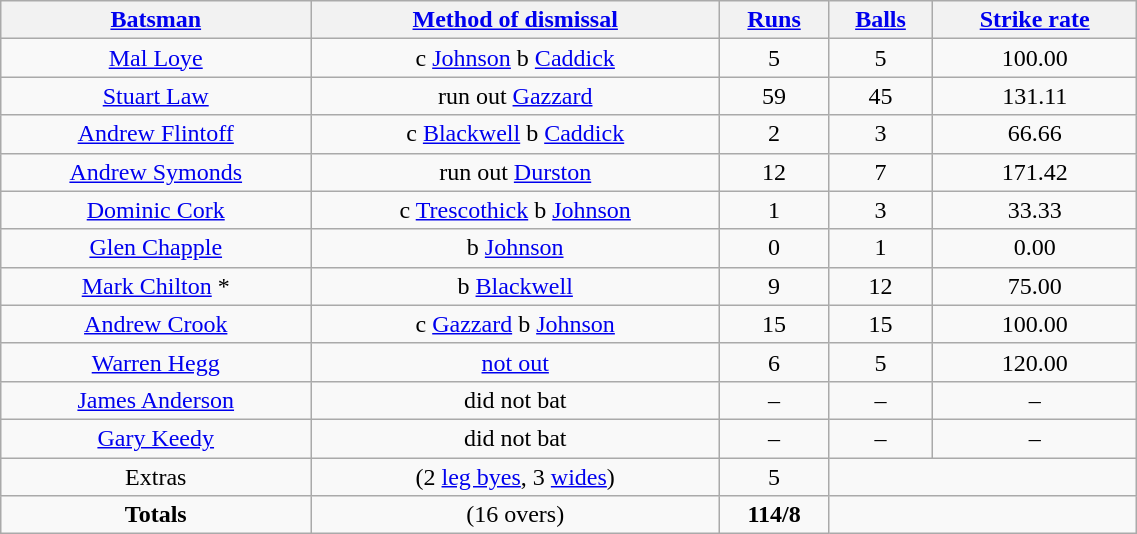<table border="1" cellpadding="1" cellspacing="0" style="border: gray solid 1px; border-collapse: collapse; text-align: center; width: 60%;" class=wikitable>
<tr>
<th><a href='#'>Batsman</a></th>
<th><a href='#'>Method of dismissal</a></th>
<th><a href='#'>Runs</a></th>
<th><a href='#'>Balls</a></th>
<th><a href='#'>Strike rate</a></th>
</tr>
<tr>
<td><a href='#'>Mal Loye</a></td>
<td>c <a href='#'>Johnson</a> b <a href='#'>Caddick</a></td>
<td>5</td>
<td>5</td>
<td>100.00</td>
</tr>
<tr>
<td><a href='#'>Stuart Law</a></td>
<td>run out  <a href='#'>Gazzard</a></td>
<td>59</td>
<td>45</td>
<td>131.11</td>
</tr>
<tr>
<td><a href='#'>Andrew Flintoff</a></td>
<td>c <a href='#'>Blackwell</a> b <a href='#'>Caddick</a></td>
<td>2</td>
<td>3</td>
<td>66.66</td>
</tr>
<tr>
<td><a href='#'>Andrew Symonds</a></td>
<td>run out <a href='#'>Durston</a></td>
<td>12</td>
<td>7</td>
<td>171.42</td>
</tr>
<tr>
<td><a href='#'>Dominic Cork</a></td>
<td>c <a href='#'>Trescothick</a> b <a href='#'>Johnson</a></td>
<td>1</td>
<td>3</td>
<td>33.33</td>
</tr>
<tr>
<td><a href='#'>Glen Chapple</a></td>
<td>b <a href='#'>Johnson</a></td>
<td>0</td>
<td>1</td>
<td>0.00</td>
</tr>
<tr>
<td><a href='#'>Mark Chilton</a> *</td>
<td>b <a href='#'>Blackwell</a></td>
<td>9</td>
<td>12</td>
<td>75.00</td>
</tr>
<tr>
<td><a href='#'>Andrew Crook</a></td>
<td>c  <a href='#'>Gazzard</a> b <a href='#'>Johnson</a></td>
<td>15</td>
<td>15</td>
<td>100.00</td>
</tr>
<tr>
<td><a href='#'>Warren Hegg</a> </td>
<td><a href='#'>not out</a></td>
<td>6</td>
<td>5</td>
<td>120.00</td>
</tr>
<tr>
<td><a href='#'>James Anderson</a></td>
<td>did not bat</td>
<td>–</td>
<td>–</td>
<td>–</td>
</tr>
<tr>
<td><a href='#'>Gary Keedy</a></td>
<td>did not bat</td>
<td>–</td>
<td>–</td>
<td>–</td>
</tr>
<tr>
<td>Extras</td>
<td>(2 <a href='#'>leg byes</a>, 3 <a href='#'>wides</a>)</td>
<td>5</td>
<td colspan="2"></td>
</tr>
<tr>
<td><strong>Totals</strong></td>
<td>(16 overs)</td>
<td><strong>114/8</strong></td>
<td colspan="2"></td>
</tr>
</table>
